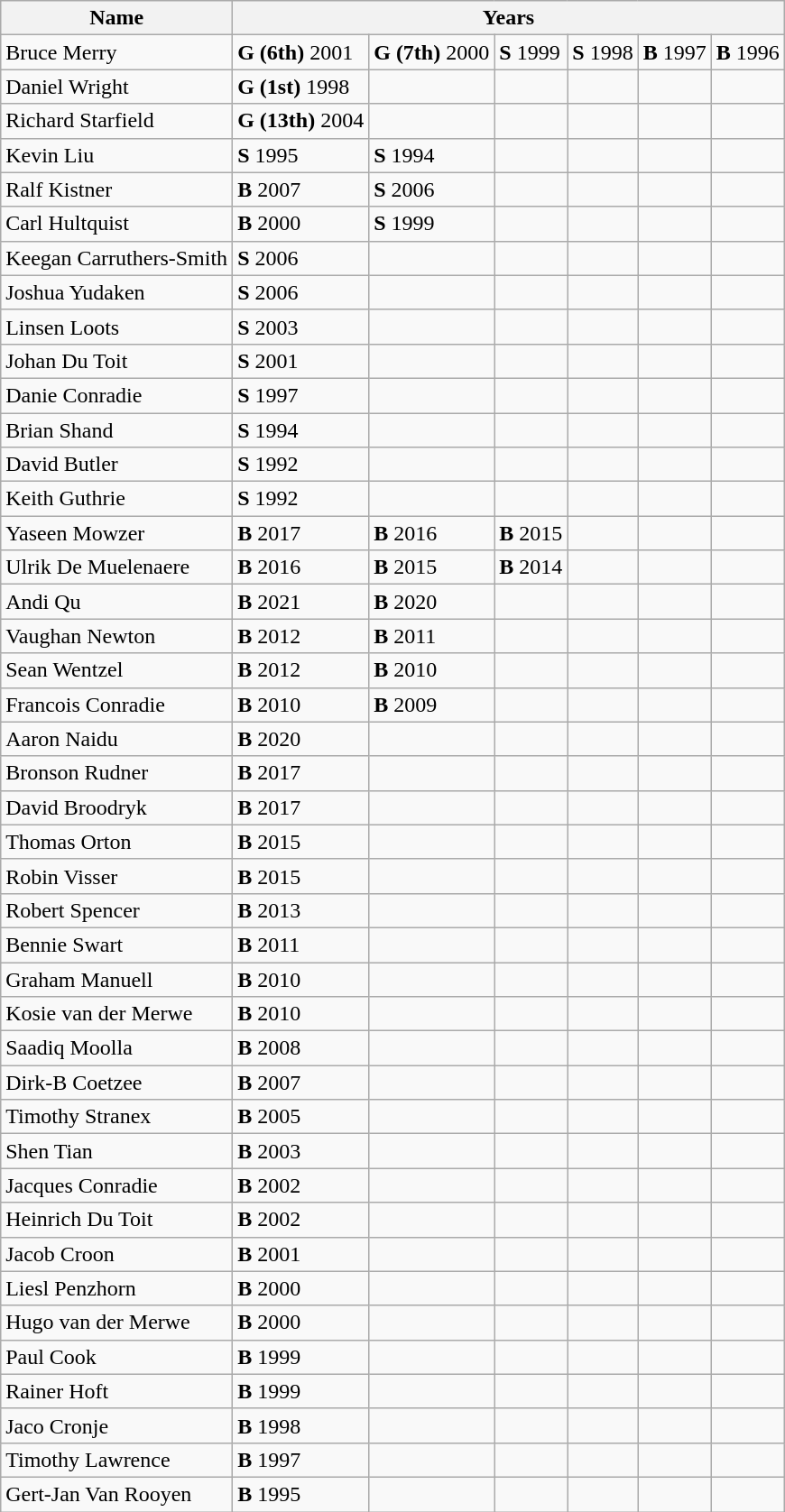<table class="wikitable" style="margin:auto">
<tr>
<th>Name</th>
<th colspan=6 align=center>Years</th>
</tr>
<tr>
<td>Bruce Merry</td>
<td><strong>G (6th)</strong> 2001</td>
<td><strong>G (7th)</strong> 2000</td>
<td><strong>S</strong> 1999</td>
<td><strong>S</strong> 1998</td>
<td><strong>B</strong> 1997</td>
<td><strong>B</strong> 1996</td>
</tr>
<tr>
<td>Daniel Wright</td>
<td><strong>G (1st)</strong> 1998</td>
<td></td>
<td></td>
<td></td>
<td></td>
<td></td>
</tr>
<tr>
<td>Richard Starfield</td>
<td><strong>G (13th)</strong> 2004</td>
<td></td>
<td></td>
<td></td>
<td></td>
<td></td>
</tr>
<tr>
<td>Kevin Liu</td>
<td><strong>S</strong> 1995</td>
<td><strong>S</strong> 1994</td>
<td></td>
<td></td>
<td></td>
<td></td>
</tr>
<tr>
<td>Ralf Kistner</td>
<td><strong>B</strong> 2007</td>
<td><strong>S</strong> 2006</td>
<td></td>
<td></td>
<td></td>
<td></td>
</tr>
<tr>
<td>Carl Hultquist</td>
<td><strong>B</strong> 2000</td>
<td><strong>S</strong> 1999</td>
<td></td>
<td></td>
<td></td>
<td></td>
</tr>
<tr>
<td>Keegan Carruthers-Smith</td>
<td><strong>S</strong> 2006</td>
<td></td>
<td></td>
<td></td>
<td></td>
<td></td>
</tr>
<tr>
<td>Joshua Yudaken</td>
<td><strong>S</strong> 2006</td>
<td></td>
<td></td>
<td></td>
<td></td>
<td></td>
</tr>
<tr>
<td>Linsen Loots</td>
<td><strong>S</strong> 2003</td>
<td></td>
<td></td>
<td></td>
<td></td>
<td></td>
</tr>
<tr>
<td>Johan Du Toit</td>
<td><strong>S</strong> 2001</td>
<td></td>
<td></td>
<td></td>
<td></td>
<td></td>
</tr>
<tr>
<td>Danie Conradie</td>
<td><strong>S</strong> 1997</td>
<td></td>
<td></td>
<td></td>
<td></td>
<td></td>
</tr>
<tr>
<td>Brian Shand</td>
<td><strong>S</strong> 1994</td>
<td></td>
<td></td>
<td></td>
<td></td>
<td></td>
</tr>
<tr>
<td>David Butler</td>
<td><strong>S</strong> 1992</td>
<td></td>
<td></td>
<td></td>
<td></td>
<td></td>
</tr>
<tr>
<td>Keith Guthrie</td>
<td><strong>S</strong> 1992</td>
<td></td>
<td></td>
<td></td>
<td></td>
<td></td>
</tr>
<tr>
<td>Yaseen Mowzer</td>
<td><strong>B</strong> 2017</td>
<td><strong>B</strong> 2016</td>
<td><strong>B</strong> 2015</td>
<td></td>
<td></td>
<td></td>
</tr>
<tr>
<td>Ulrik De Muelenaere</td>
<td><strong>B</strong> 2016</td>
<td><strong>B</strong> 2015</td>
<td><strong>B</strong> 2014</td>
<td></td>
<td></td>
<td></td>
</tr>
<tr>
<td>Andi Qu</td>
<td><strong>B</strong> 2021</td>
<td><strong>B</strong> 2020</td>
<td></td>
<td></td>
<td></td>
<td></td>
</tr>
<tr>
<td>Vaughan Newton</td>
<td><strong>B</strong> 2012</td>
<td><strong>B</strong> 2011</td>
<td></td>
<td></td>
<td></td>
<td></td>
</tr>
<tr>
<td>Sean Wentzel</td>
<td><strong>B</strong> 2012</td>
<td><strong>B</strong> 2010</td>
<td></td>
<td></td>
<td></td>
<td></td>
</tr>
<tr>
<td>Francois Conradie</td>
<td><strong>B</strong> 2010</td>
<td><strong>B</strong> 2009</td>
<td></td>
<td></td>
<td></td>
<td></td>
</tr>
<tr>
<td>Aaron Naidu</td>
<td><strong>B</strong> 2020</td>
<td></td>
<td></td>
<td></td>
<td></td>
<td></td>
</tr>
<tr>
<td>Bronson Rudner</td>
<td><strong>B</strong> 2017</td>
<td></td>
<td></td>
<td></td>
<td></td>
<td></td>
</tr>
<tr>
<td>David Broodryk</td>
<td><strong>B</strong> 2017</td>
<td></td>
<td></td>
<td></td>
<td></td>
<td></td>
</tr>
<tr>
<td>Thomas Orton</td>
<td><strong>B</strong> 2015</td>
<td></td>
<td></td>
<td></td>
<td></td>
<td></td>
</tr>
<tr>
<td>Robin Visser</td>
<td><strong>B</strong> 2015</td>
<td></td>
<td></td>
<td></td>
<td></td>
<td></td>
</tr>
<tr>
<td>Robert Spencer</td>
<td><strong>B</strong> 2013</td>
<td></td>
<td></td>
<td></td>
<td></td>
<td></td>
</tr>
<tr>
<td>Bennie Swart</td>
<td><strong>B</strong> 2011</td>
<td></td>
<td></td>
<td></td>
<td></td>
<td></td>
</tr>
<tr>
<td>Graham Manuell</td>
<td><strong>B</strong> 2010</td>
<td></td>
<td></td>
<td></td>
<td></td>
<td></td>
</tr>
<tr>
<td>Kosie van der Merwe</td>
<td><strong>B</strong> 2010</td>
<td></td>
<td></td>
<td></td>
<td></td>
<td></td>
</tr>
<tr>
<td>Saadiq Moolla</td>
<td><strong>B</strong> 2008</td>
<td></td>
<td></td>
<td></td>
<td></td>
<td></td>
</tr>
<tr>
<td>Dirk-B Coetzee</td>
<td><strong>B</strong> 2007</td>
<td></td>
<td></td>
<td></td>
<td></td>
<td></td>
</tr>
<tr>
<td>Timothy Stranex</td>
<td><strong>B</strong> 2005</td>
<td></td>
<td></td>
<td></td>
<td></td>
<td></td>
</tr>
<tr>
<td>Shen Tian</td>
<td><strong>B</strong> 2003</td>
<td></td>
<td></td>
<td></td>
<td></td>
<td></td>
</tr>
<tr>
<td>Jacques Conradie</td>
<td><strong>B</strong> 2002</td>
<td></td>
<td></td>
<td></td>
<td></td>
<td></td>
</tr>
<tr>
<td>Heinrich Du Toit</td>
<td><strong>B</strong> 2002</td>
<td></td>
<td></td>
<td></td>
<td></td>
<td></td>
</tr>
<tr>
<td>Jacob Croon</td>
<td><strong>B</strong> 2001</td>
<td></td>
<td></td>
<td></td>
<td></td>
<td></td>
</tr>
<tr>
<td>Liesl Penzhorn</td>
<td><strong>B</strong> 2000</td>
<td></td>
<td></td>
<td></td>
<td></td>
<td></td>
</tr>
<tr>
<td>Hugo van der Merwe</td>
<td><strong>B</strong> 2000</td>
<td></td>
<td></td>
<td></td>
<td></td>
<td></td>
</tr>
<tr>
<td>Paul Cook</td>
<td><strong>B</strong> 1999</td>
<td></td>
<td></td>
<td></td>
<td></td>
<td></td>
</tr>
<tr>
<td>Rainer Hoft</td>
<td><strong>B</strong> 1999</td>
<td></td>
<td></td>
<td></td>
<td></td>
<td></td>
</tr>
<tr>
<td>Jaco Cronje</td>
<td><strong>B</strong> 1998</td>
<td></td>
<td></td>
<td></td>
<td></td>
<td></td>
</tr>
<tr>
<td>Timothy Lawrence</td>
<td><strong>B</strong> 1997</td>
<td></td>
<td></td>
<td></td>
<td></td>
<td></td>
</tr>
<tr>
<td>Gert-Jan Van Rooyen</td>
<td><strong>B</strong> 1995</td>
<td></td>
<td></td>
<td></td>
<td></td>
<td></td>
</tr>
</table>
